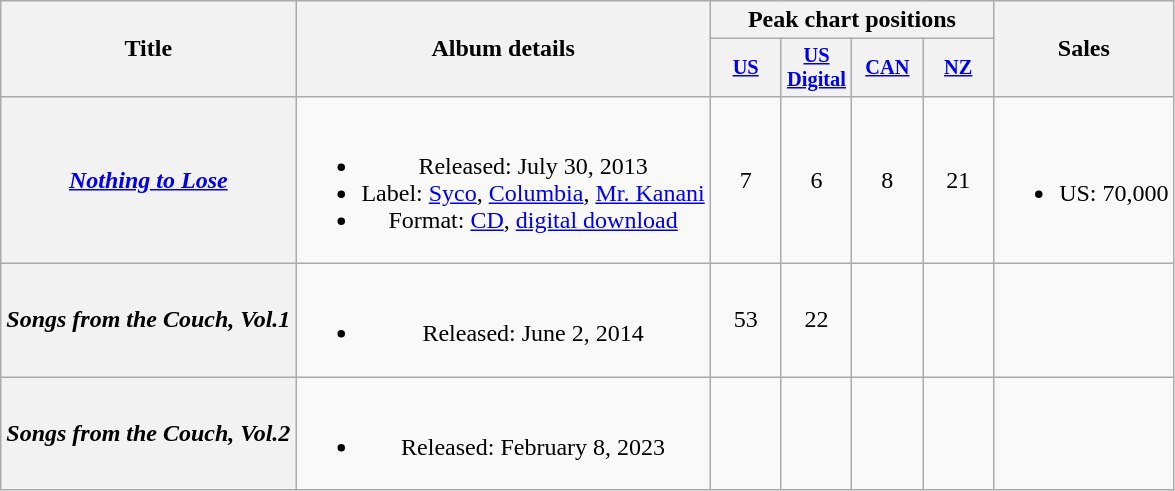<table class="wikitable plainrowheaders" style="text-align:center;">
<tr>
<th scope="col" rowspan="2">Title</th>
<th scope="col" rowspan="2">Album details</th>
<th scope="col" colspan="4">Peak chart positions</th>
<th scope="col" rowspan="2">Sales</th>
</tr>
<tr>
<th scope="col" style="width:3em;font-size:85%;"><a href='#'>US</a></th>
<th scope="col" style="width:3em;font-size:85%;"><a href='#'>US<br>Digital</a></th>
<th scope="col" style="width:3em;font-size:85%;"><a href='#'>CAN</a></th>
<th scope="col" style="width:3em;font-size:85%;"><a href='#'>NZ</a></th>
</tr>
<tr>
<th scope="row"><em><a href='#'>Nothing to Lose</a></em></th>
<td><br><ul><li>Released: July 30, 2013</li><li>Label: <a href='#'>Syco</a>, <a href='#'>Columbia</a>, <a href='#'>Mr. Kanani</a></li><li>Format: <a href='#'>CD</a>, <a href='#'>digital download</a></li></ul></td>
<td>7</td>
<td>6</td>
<td>8</td>
<td>21</td>
<td><br><ul><li>US: 70,000</li></ul></td>
</tr>
<tr>
<th scope="row"><em>Songs from the Couch, Vol.1</em></th>
<td><br><ul><li>Released: June 2, 2014</li></ul></td>
<td>53</td>
<td>22</td>
<td></td>
<td></td>
<td></td>
</tr>
<tr>
<th scope="row"><em>Songs from the Couch, Vol.2</em></th>
<td><br><ul><li>Released: February 8, 2023</li></ul></td>
<td></td>
<td></td>
<td></td>
<td></td>
<td></td>
</tr>
</table>
